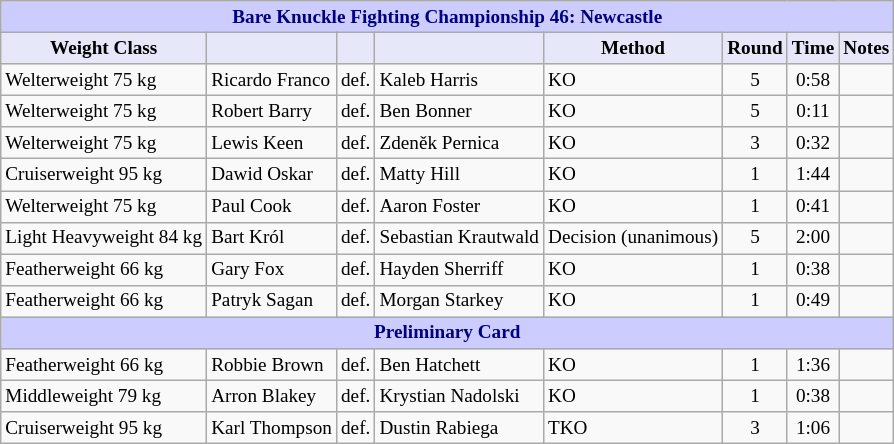<table class="wikitable" style="font-size: 80%;">
<tr>
<th colspan="8" style="background-color: #ccf; color: #000080; text-align: center;"><strong>Bare Knuckle Fighting Championship 46: Newcastle</strong></th>
</tr>
<tr>
<th colspan="1" style="background-color: #E6E8FA; color: #000000; text-align: center;">Weight Class</th>
<th colspan="1" style="background-color: #E6E8FA; color: #000000; text-align: center;"></th>
<th colspan="1" style="background-color: #E6E8FA; color: #000000; text-align: center;"></th>
<th colspan="1" style="background-color: #E6E8FA; color: #000000; text-align: center;"></th>
<th colspan="1" style="background-color: #E6E8FA; color: #000000; text-align: center;">Method</th>
<th colspan="1" style="background-color: #E6E8FA; color: #000000; text-align: center;">Round</th>
<th colspan="1" style="background-color: #E6E8FA; color: #000000; text-align: center;">Time</th>
<th colspan="1" style="background-color: #E6E8FA; color: #000000; text-align: center;">Notes</th>
</tr>
<tr>
<td>Welterweight 75 kg</td>
<td> Ricardo Franco</td>
<td align=center>def.</td>
<td> Kaleb Harris</td>
<td>KO</td>
<td align=center>5</td>
<td align=center>0:58</td>
<td></td>
</tr>
<tr>
<td>Welterweight 75 kg</td>
<td> Robert Barry</td>
<td align=center>def.</td>
<td> Ben Bonner</td>
<td>KO</td>
<td align=center>5</td>
<td align=center>0:11</td>
<td></td>
</tr>
<tr>
<td>Welterweight 75 kg</td>
<td> Lewis Keen</td>
<td align=center>def.</td>
<td> Zdeněk Pernica</td>
<td>KO</td>
<td align=center>3</td>
<td align=center>0:32</td>
<td></td>
</tr>
<tr>
<td>Cruiserweight 95 kg</td>
<td> Dawid Oskar</td>
<td align=center>def.</td>
<td> Matty Hill</td>
<td>KO</td>
<td align=center>1</td>
<td align=center>1:44</td>
<td></td>
</tr>
<tr>
<td>Welterweight 75 kg</td>
<td> Paul Cook</td>
<td align=center>def.</td>
<td> Aaron Foster</td>
<td>KO</td>
<td align=center>1</td>
<td align=center>0:41</td>
<td></td>
</tr>
<tr>
<td>Light Heavyweight 84 kg</td>
<td> Bart Król</td>
<td align=center>def.</td>
<td> Sebastian Krautwald</td>
<td>Decision (unanimous)</td>
<td align=center>5</td>
<td align=center>2:00</td>
<td></td>
</tr>
<tr>
<td>Featherweight 66 kg</td>
<td> Gary Fox</td>
<td align=center>def.</td>
<td> Hayden Sherriff</td>
<td>KO</td>
<td align=center>1</td>
<td align=center>0:38</td>
<td></td>
</tr>
<tr>
<td>Featherweight 66 kg</td>
<td> Patryk Sagan</td>
<td align=center>def.</td>
<td> Morgan Starkey</td>
<td>KO</td>
<td align=center>1</td>
<td align=center>0:49</td>
<td></td>
</tr>
<tr>
<th colspan="8" style="background-color: #ccf; color: #000080; text-align: center;"><strong>Preliminary Card</strong></th>
</tr>
<tr>
<td>Featherweight 66 kg</td>
<td> Robbie Brown</td>
<td align=center>def.</td>
<td> Ben Hatchett</td>
<td>KO</td>
<td align=center>1</td>
<td align=center>1:36</td>
<td></td>
</tr>
<tr>
<td>Middleweight 79 kg</td>
<td> Arron Blakey</td>
<td align=center>def.</td>
<td> Krystian Nadolski</td>
<td>KO</td>
<td align=center>1</td>
<td align=center>0:38</td>
<td></td>
</tr>
<tr>
<td>Cruiserweight 95 kg</td>
<td> Karl Thompson</td>
<td align=center>def.</td>
<td> Dustin Rabiega</td>
<td>TKO</td>
<td align=center>3</td>
<td align=center>1:06</td>
<td></td>
</tr>
</table>
